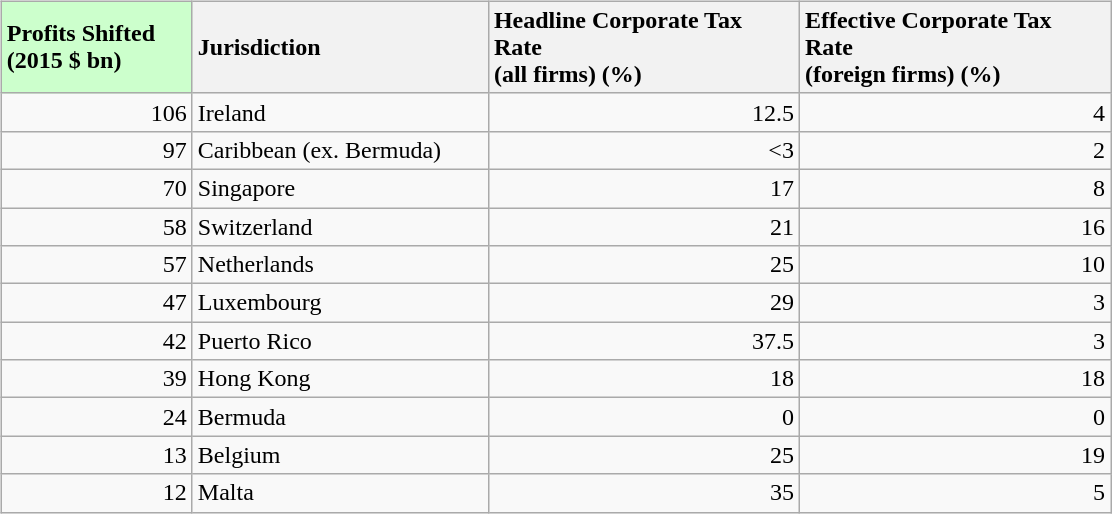<table style="font-size:100%;">
<tr>
<td width="50%" align="left"></td>
</tr>
<tr valign="top">
<td><br><table class="wikitable sortable">
<tr>
<th style="background:#cfc;width:120px;text-align:left">Profits Shifted<br>(2015 $ bn)</th>
<th style="width:190px;text-align:left">Jurisdiction</th>
<th style="width:200px;text-align:left">Headline Corporate Tax Rate<br>(all firms) (%)</th>
<th style="width:200px;text-align:left">Effective Corporate Tax Rate<br>(foreign firms) (%)</th>
</tr>
<tr>
<td align="right">106</td>
<td align="left">Ireland</td>
<td align="right">12.5</td>
<td align="right">4</td>
</tr>
<tr>
<td align="right">97</td>
<td align="left">Caribbean (ex. Bermuda)</td>
<td align="right"><3</td>
<td align="right">2</td>
</tr>
<tr>
<td align="right">70</td>
<td align="left">Singapore</td>
<td align="right">17</td>
<td align="right">8</td>
</tr>
<tr>
<td align="right">58</td>
<td align="left">Switzerland</td>
<td align="right">21</td>
<td align="right">16</td>
</tr>
<tr>
<td align="right">57</td>
<td align="left">Netherlands</td>
<td align="right">25</td>
<td align="right">10</td>
</tr>
<tr>
<td align="right">47</td>
<td align="left">Luxembourg</td>
<td align="right">29</td>
<td align="right">3</td>
</tr>
<tr>
<td align="right">42</td>
<td align="left">Puerto Rico</td>
<td align="right">37.5</td>
<td align="right">3</td>
</tr>
<tr>
<td align="right">39</td>
<td align="left">Hong Kong</td>
<td align="right">18</td>
<td align="right">18</td>
</tr>
<tr>
<td align="right">24</td>
<td align="left">Bermuda</td>
<td align="right">0</td>
<td align="right">0</td>
</tr>
<tr>
<td align="right">13</td>
<td align="left">Belgium</td>
<td align="right">25</td>
<td align="right">19</td>
</tr>
<tr>
<td align="right">12</td>
<td align="left">Malta</td>
<td align="right">35</td>
<td align="right">5</td>
</tr>
</table>
</td>
</tr>
<tr valign="top">
</tr>
</table>
